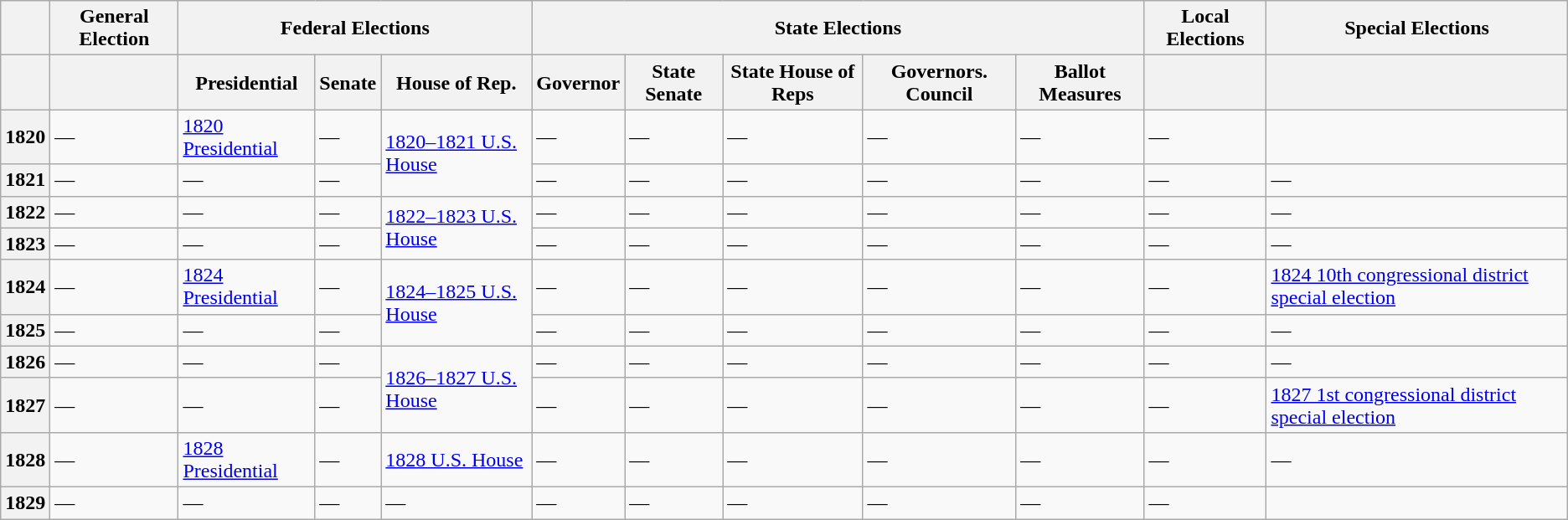<table class="wikitable">
<tr>
<th></th>
<th>General Election</th>
<th colspan=3>Federal Elections</th>
<th colspan=5>State Elections</th>
<th>Local Elections</th>
<th>Special Elections</th>
</tr>
<tr>
<th></th>
<th></th>
<th>Presidential</th>
<th>Senate</th>
<th>House of Rep.</th>
<th>Governor</th>
<th>State Senate</th>
<th>State House of Reps</th>
<th>Governors. Council</th>
<th>Ballot Measures</th>
<th></th>
<th></th>
</tr>
<tr>
<th>1820</th>
<td>—</td>
<td><a href='#'>1820 Presidential</a></td>
<td>—</td>
<td rowspan=2><a href='#'>1820–1821 U.S. House</a></td>
<td>—</td>
<td>—</td>
<td>—</td>
<td>—</td>
<td>—</td>
<td>—</td>
<td></td>
</tr>
<tr>
<th>1821</th>
<td>—</td>
<td>—</td>
<td>—</td>
<td>—</td>
<td>—</td>
<td>—</td>
<td>—</td>
<td>—</td>
<td>—</td>
<td>—</td>
</tr>
<tr>
<th>1822</th>
<td>—</td>
<td>—</td>
<td>—</td>
<td rowspan=2><a href='#'>1822–1823 U.S. House</a></td>
<td>—</td>
<td>—</td>
<td>—</td>
<td>—</td>
<td>—</td>
<td>—</td>
<td>—</td>
</tr>
<tr>
<th>1823</th>
<td>—</td>
<td>—</td>
<td>—</td>
<td>—</td>
<td>—</td>
<td>—</td>
<td>—</td>
<td>—</td>
<td>—</td>
<td>—</td>
</tr>
<tr>
<th>1824</th>
<td>—</td>
<td><a href='#'>1824 Presidential</a></td>
<td>—</td>
<td rowspan=2><a href='#'>1824–1825 U.S. House</a></td>
<td>—</td>
<td>—</td>
<td>—</td>
<td>—</td>
<td>—</td>
<td>—</td>
<td><a href='#'>1824 10th congressional district special election</a></td>
</tr>
<tr>
<th>1825</th>
<td>—</td>
<td>—</td>
<td>—</td>
<td>—</td>
<td>—</td>
<td>—</td>
<td>—</td>
<td>—</td>
<td>—</td>
<td>—</td>
</tr>
<tr>
<th>1826</th>
<td>—</td>
<td>—</td>
<td>—</td>
<td rowspan=2><a href='#'>1826–1827 U.S. House</a></td>
<td>—</td>
<td>—</td>
<td>—</td>
<td>—</td>
<td>—</td>
<td>—</td>
<td>—</td>
</tr>
<tr>
<th>1827</th>
<td>—</td>
<td>—</td>
<td>—</td>
<td>—</td>
<td>—</td>
<td>—</td>
<td>—</td>
<td>—</td>
<td>—</td>
<td><a href='#'>1827 1st congressional district special election</a></td>
</tr>
<tr>
<th>1828</th>
<td>—</td>
<td><a href='#'>1828 Presidential</a></td>
<td>—</td>
<td><a href='#'>1828 U.S. House</a></td>
<td>—</td>
<td>—</td>
<td>—</td>
<td>—</td>
<td>—</td>
<td>—</td>
<td>—</td>
</tr>
<tr>
<th>1829</th>
<td>—</td>
<td>—</td>
<td>—</td>
<td>—</td>
<td>—</td>
<td>—</td>
<td>—</td>
<td>—</td>
<td>—</td>
<td>—</td>
</tr>
</table>
